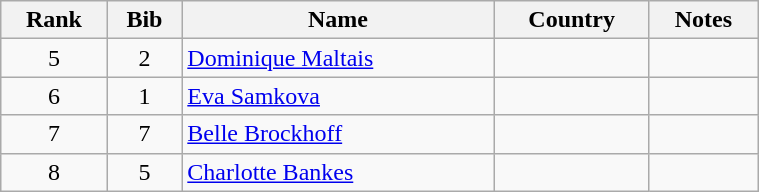<table class="wikitable" style="text-align:center;" width=40%>
<tr>
<th>Rank</th>
<th>Bib</th>
<th>Name</th>
<th>Country</th>
<th>Notes</th>
</tr>
<tr>
<td>5</td>
<td>2</td>
<td align=left><a href='#'>Dominique Maltais</a></td>
<td align=left></td>
<td></td>
</tr>
<tr>
<td>6</td>
<td>1</td>
<td align=left><a href='#'>Eva Samkova</a></td>
<td align=left></td>
<td></td>
</tr>
<tr>
<td>7</td>
<td>7</td>
<td align=left><a href='#'>Belle Brockhoff</a></td>
<td align=left></td>
<td></td>
</tr>
<tr>
<td>8</td>
<td>5</td>
<td align=left><a href='#'>Charlotte Bankes</a></td>
<td align=left></td>
<td></td>
</tr>
</table>
